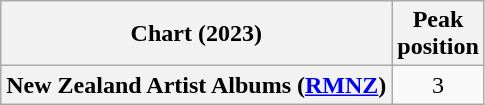<table class="wikitable plainrowheaders" style="text-align:center">
<tr>
<th scope="col">Chart (2023)</th>
<th scope="col">Peak<br>position</th>
</tr>
<tr>
<th scope="row">New Zealand Artist Albums (<a href='#'>RMNZ</a>)</th>
<td>3</td>
</tr>
</table>
